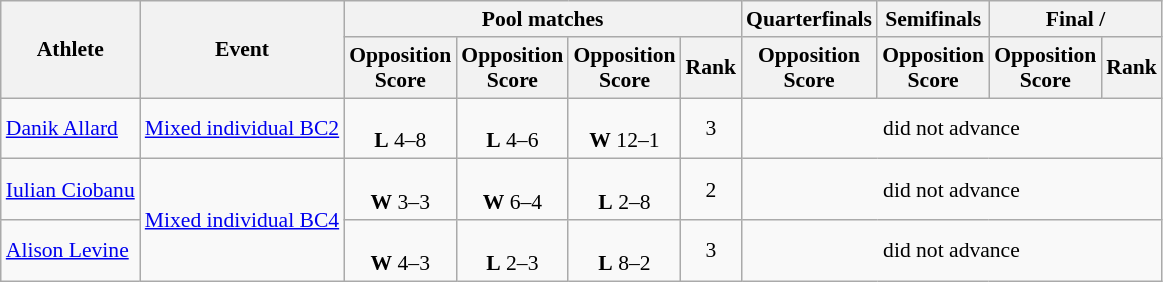<table class=wikitable style="font-size:90%;text-align:center">
<tr>
<th rowspan="2">Athlete</th>
<th rowspan="2">Event</th>
<th colspan="4">Pool matches</th>
<th>Quarterfinals</th>
<th>Semifinals</th>
<th colspan="2">Final / </th>
</tr>
<tr>
<th>Opposition<br>Score</th>
<th>Opposition<br>Score</th>
<th>Opposition<br>Score</th>
<th>Rank</th>
<th>Opposition<br>Score</th>
<th>Opposition<br>Score</th>
<th>Opposition<br>Score</th>
<th>Rank</th>
</tr>
<tr>
<td align=left><a href='#'>Danik Allard</a></td>
<td align=left><a href='#'>Mixed individual BC2</a></td>
<td><br><strong>L</strong> 4–8</td>
<td><br><strong>L</strong> 4–6</td>
<td><br><strong>W</strong> 12–1</td>
<td>3</td>
<td colspan="4">did not advance</td>
</tr>
<tr>
<td align=left><a href='#'>Iulian Ciobanu</a></td>
<td align=left rowspan="2"><a href='#'>Mixed individual BC4</a></td>
<td><br><strong>W</strong> 3–3</td>
<td><br><strong>W</strong> 6–4</td>
<td><br><strong>L</strong> 2–8</td>
<td>2</td>
<td colspan="4">did not advance</td>
</tr>
<tr>
<td align=left><a href='#'>Alison Levine</a></td>
<td><br><strong>W</strong> 4–3</td>
<td><br><strong>L</strong> 2–3</td>
<td><br><strong>L</strong> 8–2</td>
<td>3</td>
<td colspan="4">did not advance</td>
</tr>
</table>
